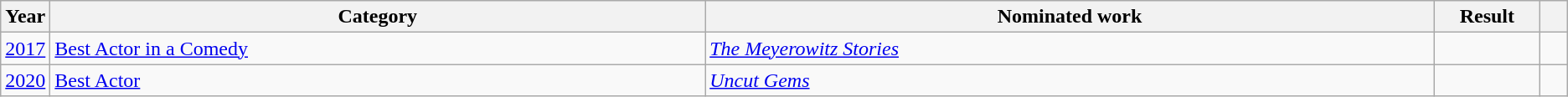<table class="wikitable sortable">
<tr>
<th scope="col" style="width:1em;">Year</th>
<th scope="col" style="width:35em;">Category</th>
<th scope="col" style="width:39em;">Nominated work</th>
<th scope="col" style="width:5em;">Result</th>
<th scope="col" style="width:1em;"class="unsortable"></th>
</tr>
<tr>
<td><a href='#'>2017</a></td>
<td><a href='#'>Best Actor in a Comedy</a></td>
<td><em><a href='#'>The Meyerowitz Stories</a></em></td>
<td></td>
<td></td>
</tr>
<tr>
<td><a href='#'>2020</a></td>
<td><a href='#'>Best Actor</a></td>
<td><em><a href='#'>Uncut Gems</a></em></td>
<td></td>
<td></td>
</tr>
</table>
